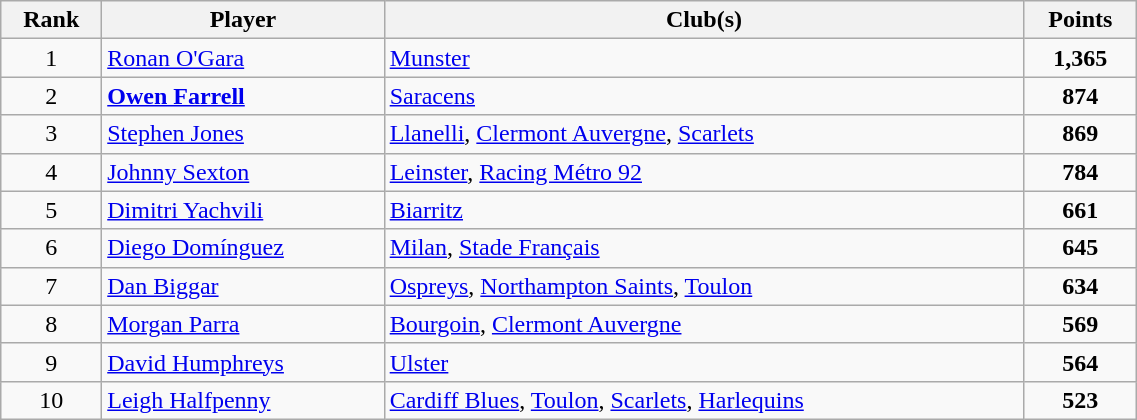<table class=wikitable width="60%">
<tr>
<th scope=col>Rank</th>
<th scope=col>Player</th>
<th scope=col>Club(s)</th>
<th scope=col>Points</th>
</tr>
<tr>
<td align=center>1</td>
<td> <a href='#'>Ronan O'Gara</a></td>
<td><a href='#'>Munster</a></td>
<td align=center><strong>1,365</strong></td>
</tr>
<tr>
<td align=center>2</td>
<td> <strong><a href='#'>Owen Farrell</a></strong></td>
<td><a href='#'>Saracens</a></td>
<td align=center><strong>874</strong></td>
</tr>
<tr>
<td align=center>3</td>
<td> <a href='#'>Stephen Jones</a></td>
<td><a href='#'>Llanelli</a>, <a href='#'>Clermont Auvergne</a>, <a href='#'>Scarlets</a></td>
<td align=center><strong>869</strong></td>
</tr>
<tr>
<td align=center>4</td>
<td> <a href='#'>Johnny Sexton</a></td>
<td><a href='#'>Leinster</a>, <a href='#'>Racing Métro 92</a></td>
<td align=center><strong>784</strong></td>
</tr>
<tr>
<td align=center>5</td>
<td> <a href='#'>Dimitri Yachvili</a></td>
<td><a href='#'>Biarritz</a></td>
<td align=center><strong>661</strong></td>
</tr>
<tr>
<td align=center>6</td>
<td> <a href='#'>Diego Domínguez</a></td>
<td><a href='#'>Milan</a>, <a href='#'>Stade Français</a></td>
<td align=center><strong>645</strong></td>
</tr>
<tr>
<td align=center>7</td>
<td> <a href='#'>Dan Biggar</a></td>
<td><a href='#'>Ospreys</a>, <a href='#'>Northampton Saints</a>, <a href='#'>Toulon</a></td>
<td align=center><strong>634</strong></td>
</tr>
<tr>
<td align=center>8</td>
<td> <a href='#'>Morgan Parra</a></td>
<td><a href='#'>Bourgoin</a>, <a href='#'>Clermont Auvergne</a></td>
<td align=center><strong>569</strong></td>
</tr>
<tr>
<td align=center>9</td>
<td> <a href='#'>David Humphreys</a></td>
<td><a href='#'>Ulster</a></td>
<td align=center><strong>564</strong></td>
</tr>
<tr>
<td align=center>10</td>
<td> <a href='#'>Leigh Halfpenny</a></td>
<td><a href='#'>Cardiff Blues</a>, <a href='#'>Toulon</a>, <a href='#'>Scarlets</a>, <a href='#'>Harlequins</a></td>
<td align=center><strong>523</strong></td>
</tr>
</table>
